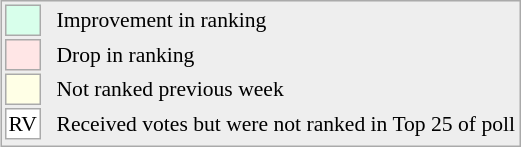<table align=right style="font-size:90%; border:1px solid #aaaaaa; white-space:nowrap; background:#eeeeee;">
<tr>
<td style="background:#d8ffeb; width:20px; border:1px solid #aaaaaa;"> </td>
<td rowspan=5> </td>
<td>Improvement in ranking</td>
</tr>
<tr>
<td style="background:#ffe6e6; width:20px; border:1px solid #aaaaaa;"> </td>
<td>Drop in ranking</td>
</tr>
<tr>
<td style="background:#ffffe6; width:20px; border:1px solid #aaaaaa;"> </td>
<td>Not ranked previous week</td>
</tr>
<tr>
<td align=center style="width:20px; border:1px solid #aaaaaa; background:white;">RV</td>
<td>Received votes but were not ranked in Top 25 of poll</td>
</tr>
<tr>
</tr>
</table>
